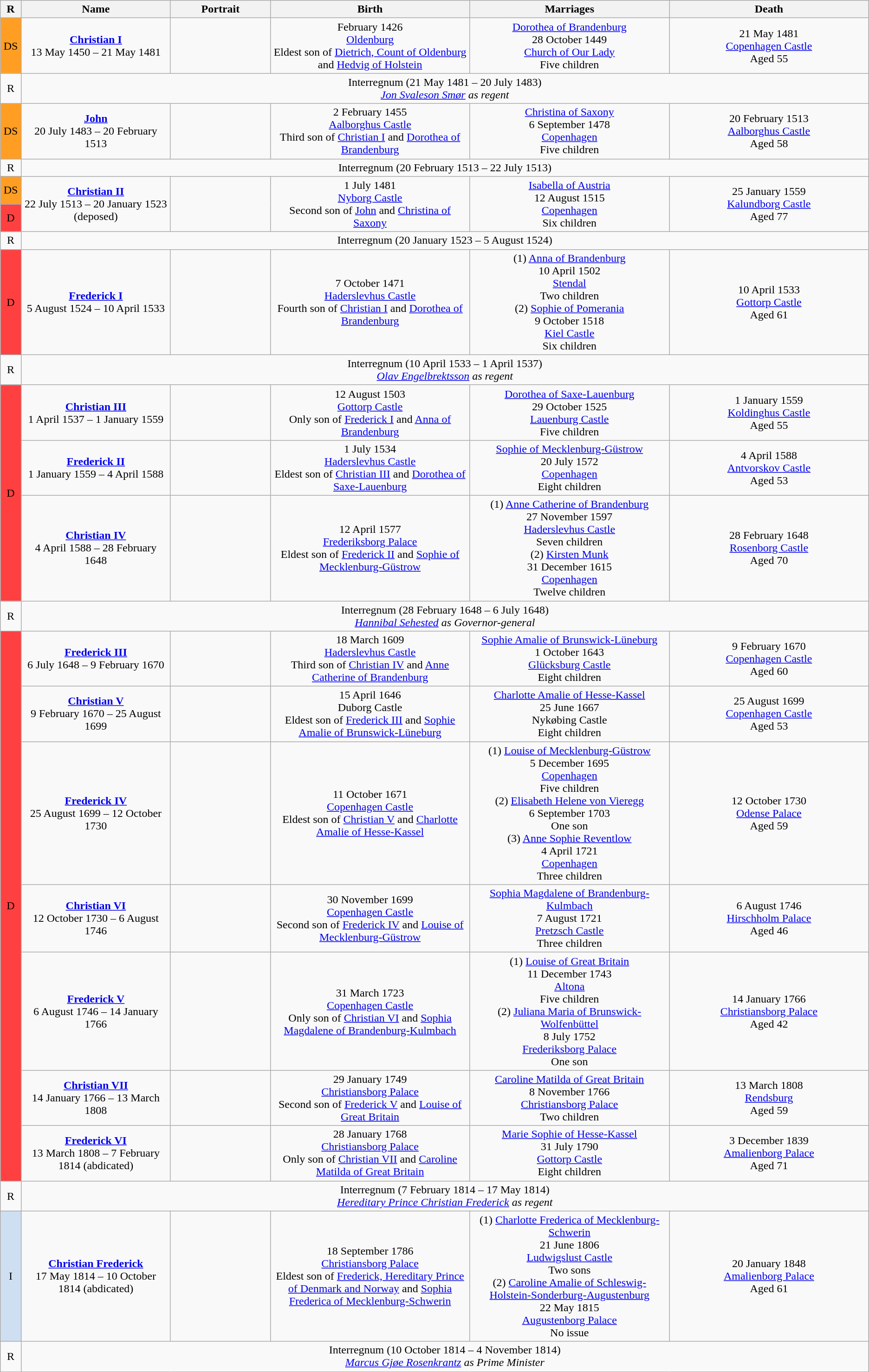<table style="text-align:center" class="wikitable">
<tr>
<th width=1%>R</th>
<th width=15%>Name</th>
<th width=10%>Portrait</th>
<th width=20%>Birth</th>
<th width=20%>Marriages</th>
<th width=20%>Death</th>
</tr>
<tr>
<td style="background-color:#FF9E23; text-align:center">DS</td>
<td><strong><a href='#'>Christian I</a></strong><br>13 May 1450 – 21 May 1481<br></td>
<td></td>
<td>February 1426<br><a href='#'>Oldenburg</a><br>Eldest son of <a href='#'>Dietrich, Count of Oldenburg</a> and <a href='#'>Hedvig of Holstein</a></td>
<td><a href='#'>Dorothea of Brandenburg</a><br>28 October 1449<br><a href='#'>Church of Our Lady</a><br>Five children</td>
<td>21 May 1481<br><a href='#'>Copenhagen Castle</a><br>Aged 55</td>
</tr>
<tr>
<td>R</td>
<td align="center" colspan=5>Interregnum (21 May 1481 – 20 July 1483)<br><em><a href='#'>Jon Svaleson Smør</a> as regent</em></td>
</tr>
<tr>
<td style="background-color:#FF9E23; text-align:center">DS</td>
<td><strong><a href='#'>John</a></strong><br>20 July 1483 – 20 February 1513<br></td>
<td></td>
<td>2 February 1455<br><a href='#'>Aalborghus Castle</a><br>Third son of <a href='#'>Christian I</a> and <a href='#'>Dorothea of Brandenburg</a></td>
<td><a href='#'>Christina of Saxony</a><br>6 September 1478<br><a href='#'>Copenhagen</a><br>Five children</td>
<td>20 February 1513<br><a href='#'>Aalborghus Castle</a><br>Aged 58</td>
</tr>
<tr>
<td>R</td>
<td colspan="5">Interregnum (20 February 1513 – 22 July 1513)</td>
</tr>
<tr>
<td style="background-color:#FF9E23; text-align:center">DS</td>
<td rowspan="2"><strong><a href='#'>Christian II</a></strong><br>22 July 1513 – 20 January 1523 (deposed)<br></td>
<td rowspan=2></td>
<td rowspan=2>1 July 1481<br><a href='#'>Nyborg Castle</a><br>Second son of <a href='#'>John</a> and <a href='#'>Christina of Saxony</a></td>
<td rowspan=2><a href='#'>Isabella of Austria</a><br>12 August 1515<br><a href='#'>Copenhagen</a><br>Six children</td>
<td rowspan=2>25 January 1559<br><a href='#'>Kalundborg Castle</a><br>Aged 77</td>
</tr>
<tr>
<td style="background-color:#FF4040; text-align:center">D</td>
</tr>
<tr>
<td>R</td>
<td colspan="5">Interregnum (20 January 1523 – 5 August 1524)</td>
</tr>
<tr>
<td style="background-color:#FF4040; text-align:center">D</td>
<td><strong><a href='#'>Frederick I</a></strong><br>5 August 1524 – 10 April 1533<br></td>
<td></td>
<td>7 October 1471<br><a href='#'>Haderslevhus Castle</a><br>Fourth son of <a href='#'>Christian I</a> and <a href='#'>Dorothea of Brandenburg</a></td>
<td>(1) <a href='#'>Anna of Brandenburg</a><br>10 April 1502<br><a href='#'>Stendal</a><br>Two children<br>(2) <a href='#'>Sophie of Pomerania</a><br>9 October 1518<br><a href='#'>Kiel Castle</a><br>Six children</td>
<td>10 April 1533<br><a href='#'>Gottorp Castle</a><br>Aged 61</td>
</tr>
<tr>
<td>R</td>
<td colspan="5" align="center">Interregnum (10 April 1533 – 1 April 1537)<br><em><a href='#'>Olav Engelbrektsson</a> as regent</em></td>
</tr>
<tr>
<td rowspan="3" style="background-color:#FF4040; text-align:center">D</td>
<td><strong><a href='#'>Christian III</a></strong><br>1 April 1537 – 1 January 1559<br></td>
<td></td>
<td>12 August 1503<br><a href='#'>Gottorp Castle</a><br>Only son of <a href='#'>Frederick I</a> and <a href='#'>Anna of Brandenburg</a></td>
<td><a href='#'>Dorothea of Saxe-Lauenburg</a><br>29 October 1525<br><a href='#'>Lauenburg Castle</a><br>Five children</td>
<td>1 January 1559<br><a href='#'>Koldinghus Castle</a><br>Aged 55</td>
</tr>
<tr>
<td><strong><a href='#'>Frederick II</a></strong><br>1 January 1559 – 4 April 1588<br></td>
<td></td>
<td>1 July 1534<br><a href='#'>Haderslevhus Castle</a><br>Eldest son of <a href='#'>Christian III</a> and <a href='#'>Dorothea of Saxe-Lauenburg</a></td>
<td><a href='#'>Sophie of Mecklenburg-Güstrow</a><br>20 July 1572<br><a href='#'>Copenhagen</a><br>Eight children</td>
<td>4 April 1588<br><a href='#'>Antvorskov Castle</a><br>Aged 53</td>
</tr>
<tr>
<td><strong><a href='#'>Christian IV</a></strong><br>4 April 1588 – 28 February 1648<br></td>
<td></td>
<td>12 April 1577<br><a href='#'>Frederiksborg Palace</a><br>Eldest son of <a href='#'>Frederick II</a> and <a href='#'>Sophie of Mecklenburg-Güstrow</a></td>
<td>(1) <a href='#'>Anne Catherine of Brandenburg</a><br>27 November 1597<br><a href='#'>Haderslevhus Castle</a><br>Seven children<br>(2) <a href='#'>Kirsten Munk</a><br>31 December 1615<br><a href='#'>Copenhagen</a><br>Twelve children</td>
<td>28 February 1648<br><a href='#'>Rosenborg Castle</a><br>Aged 70</td>
</tr>
<tr>
<td>R</td>
<td colspan="5">Interregnum (28 February 1648 – 6 July 1648)<br><em><a href='#'>Hannibal Sehested</a> as Governor-general</em></td>
</tr>
<tr>
<td rowspan="7" style="background-color:#FF4040; text-align:center">D</td>
<td><strong><a href='#'>Frederick III</a></strong><br>6 July 1648 – 9 February 1670<br></td>
<td></td>
<td>18 March 1609<br><a href='#'>Haderslevhus Castle</a><br>Third son of <a href='#'>Christian IV</a> and <a href='#'>Anne Catherine of Brandenburg</a></td>
<td><a href='#'>Sophie Amalie of Brunswick-Lüneburg</a><br>1 October 1643<br><a href='#'>Glücksburg Castle</a><br>Eight children</td>
<td>9 February 1670<br><a href='#'>Copenhagen Castle</a><br>Aged 60</td>
</tr>
<tr>
<td><strong><a href='#'>Christian V</a></strong><br>9 February 1670 – 25 August 1699<br></td>
<td></td>
<td>15 April 1646<br>Duborg Castle<br>Eldest son of <a href='#'>Frederick III</a> and <a href='#'>Sophie Amalie of Brunswick-Lüneburg</a></td>
<td><a href='#'>Charlotte Amalie of Hesse-Kassel</a><br>25 June 1667<br>Nykøbing Castle<br>Eight children</td>
<td>25 August 1699<br><a href='#'>Copenhagen Castle</a><br>Aged 53</td>
</tr>
<tr>
<td><strong><a href='#'>Frederick IV</a></strong><br>25 August 1699 – 12 October 1730<br></td>
<td></td>
<td>11 October 1671<br><a href='#'>Copenhagen Castle</a><br>Eldest son of <a href='#'>Christian V</a> and <a href='#'>Charlotte Amalie of Hesse-Kassel</a></td>
<td>(1) <a href='#'>Louise of Mecklenburg-Güstrow</a><br>5 December 1695<br><a href='#'>Copenhagen</a><br>Five children<br>(2) <a href='#'>Elisabeth Helene von Vieregg</a><br>6 September 1703<br>One son<br>(3) <a href='#'>Anne Sophie Reventlow</a><br>4 April 1721<br><a href='#'>Copenhagen</a><br>Three children</td>
<td>12 October 1730<br><a href='#'>Odense Palace</a><br>Aged 59</td>
</tr>
<tr>
<td><strong><a href='#'>Christian VI</a></strong><br>12 October 1730 – 6 August 1746<br></td>
<td></td>
<td>30 November 1699<br><a href='#'>Copenhagen Castle</a><br>Second son of <a href='#'>Frederick IV</a> and <a href='#'>Louise of Mecklenburg-Güstrow</a></td>
<td><a href='#'>Sophia Magdalene of Brandenburg-Kulmbach</a><br>7 August 1721<br><a href='#'>Pretzsch Castle</a><br>Three children</td>
<td>6 August 1746<br><a href='#'>Hirschholm Palace</a><br>Aged 46</td>
</tr>
<tr>
<td><strong><a href='#'>Frederick V</a></strong><br>6 August 1746 – 14 January 1766<br></td>
<td></td>
<td>31 March 1723<br><a href='#'>Copenhagen Castle</a><br>Only son of <a href='#'>Christian VI</a> and <a href='#'>Sophia Magdalene of Brandenburg-Kulmbach</a></td>
<td>(1) <a href='#'>Louise of Great Britain</a><br>11 December 1743<br><a href='#'>Altona</a><br>Five children<br>(2) <a href='#'>Juliana Maria of Brunswick-Wolfenbüttel</a><br>8 July 1752<br><a href='#'>Frederiksborg Palace</a><br>One son</td>
<td>14 January 1766<br><a href='#'>Christiansborg Palace</a><br>Aged 42</td>
</tr>
<tr>
<td><strong><a href='#'>Christian VII</a></strong><br>14 January 1766 – 13 March 1808<br></td>
<td></td>
<td>29 January 1749<br><a href='#'>Christiansborg Palace</a><br>Second son of <a href='#'>Frederick V</a> and <a href='#'>Louise of Great Britain</a></td>
<td><a href='#'>Caroline Matilda of Great Britain</a><br>8 November 1766<br><a href='#'>Christiansborg Palace</a><br>Two children</td>
<td>13 March 1808<br><a href='#'>Rendsburg</a><br>Aged 59</td>
</tr>
<tr>
<td><strong><a href='#'>Frederick VI</a></strong><br>13 March 1808 – 7 February 1814 (abdicated)<br></td>
<td></td>
<td>28 January 1768<br><a href='#'>Christiansborg Palace</a><br>Only son of <a href='#'>Christian VII</a> and <a href='#'>Caroline Matilda of Great Britain</a></td>
<td><a href='#'>Marie Sophie of Hesse-Kassel</a><br>31 July 1790<br><a href='#'>Gottorp Castle</a><br>Eight children</td>
<td>3 December 1839<br><a href='#'>Amalienborg Palace</a><br>Aged 71</td>
</tr>
<tr>
<td>R</td>
<td colspan="5" align="center">Interregnum (7 February 1814 – 17 May 1814)<br><em><a href='#'>Hereditary Prince Christian Frederick</a> as regent</em></td>
</tr>
<tr>
<td style="background-color:#CEDFF2; text-align:center">I</td>
<td><strong><a href='#'>Christian Frederick</a></strong><br>17 May 1814 – 10 October 1814 (abdicated)<br></td>
<td></td>
<td>18 September 1786<br><a href='#'>Christiansborg Palace</a><br>Eldest son of <a href='#'>Frederick, Hereditary Prince of Denmark and Norway</a> and <a href='#'>Sophia Frederica of Mecklenburg-Schwerin</a></td>
<td>(1) <a href='#'>Charlotte Frederica of Mecklenburg-Schwerin</a><br>21 June 1806<br><a href='#'>Ludwigslust Castle</a><br>Two sons<br>(2) <a href='#'>Caroline Amalie of Schleswig-Holstein-Sonderburg-Augustenburg</a><br>22 May 1815<br><a href='#'>Augustenborg Palace</a><br>No issue</td>
<td>20 January 1848<br><a href='#'>Amalienborg Palace</a><br>Aged 61</td>
</tr>
<tr>
<td>R</td>
<td align="center" colspan=5>Interregnum (10 October 1814 – 4 November 1814)<br><em><a href='#'>Marcus Gjøe Rosenkrantz</a> as Prime Minister</em></td>
</tr>
</table>
